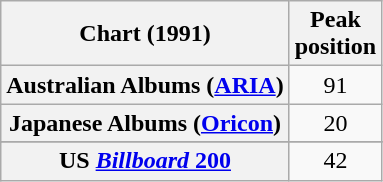<table class="wikitable sortable plainrowheaders">
<tr>
<th>Chart (1991)</th>
<th>Peak<br>position</th>
</tr>
<tr>
<th scope="row">Australian Albums (<a href='#'>ARIA</a>)</th>
<td align="center">91</td>
</tr>
<tr>
<th scope="row">Japanese Albums (<a href='#'>Oricon</a>)</th>
<td align="center">20</td>
</tr>
<tr>
</tr>
<tr>
</tr>
<tr>
<th scope="row">US <a href='#'><em>Billboard</em> 200</a></th>
<td align="center">42</td>
</tr>
</table>
